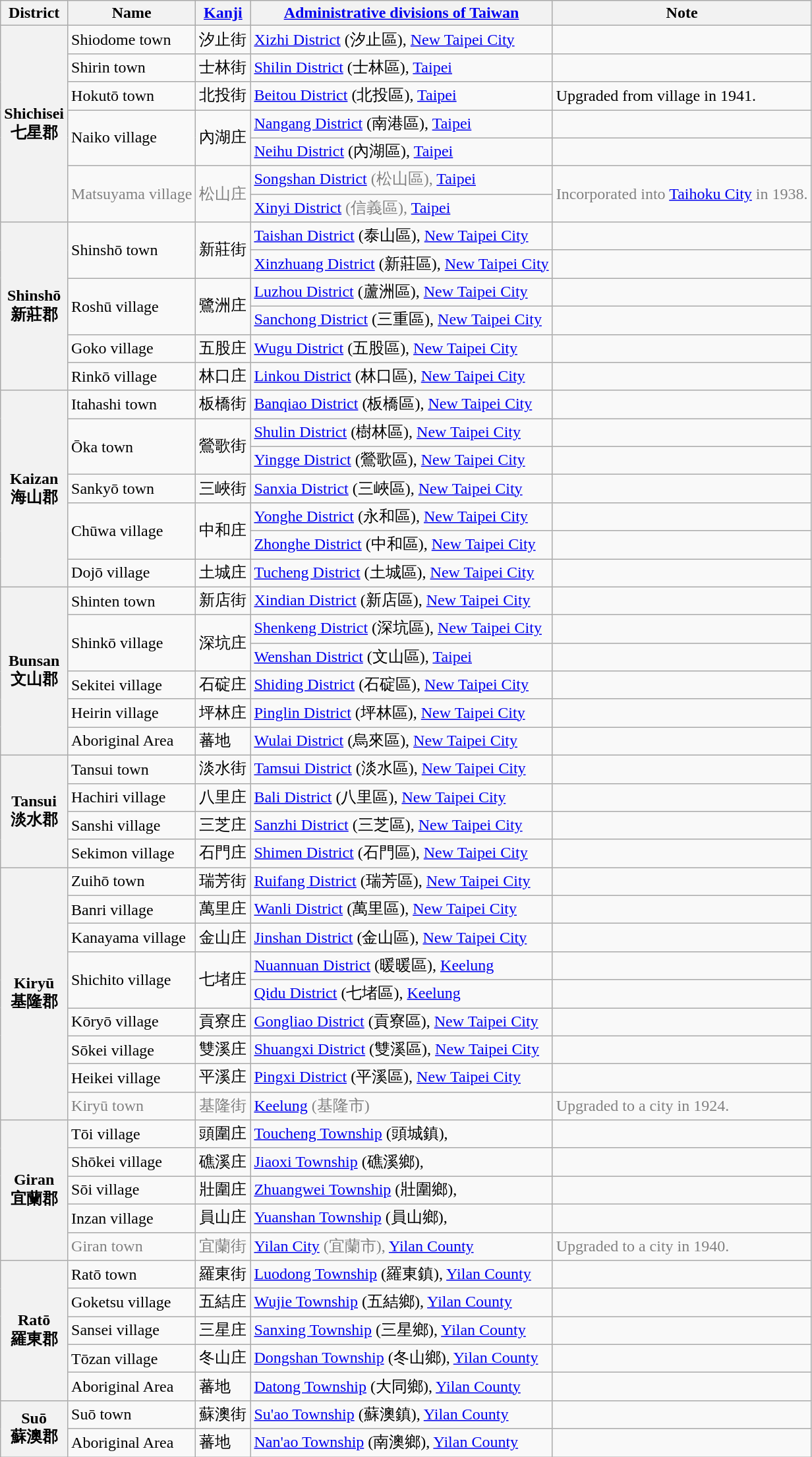<table class=wikitable>
<tr>
<th>District</th>
<th>Name</th>
<th><a href='#'>Kanji</a></th>
<th><a href='#'>Administrative divisions of Taiwan</a></th>
<th>Note</th>
</tr>
<tr>
<th rowspan=7>Shichisei<br>七星郡</th>
<td>Shiodome town</td>
<td>汐止街</td>
<td><a href='#'>Xizhi District</a> (汐止區), <a href='#'>New Taipei City</a></td>
<td></td>
</tr>
<tr>
<td>Shirin town</td>
<td>士林街</td>
<td><a href='#'>Shilin District</a> (士林區), <a href='#'>Taipei</a></td>
<td></td>
</tr>
<tr>
<td>Hokutō town</td>
<td>北投街</td>
<td><a href='#'>Beitou District</a> (北投區), <a href='#'>Taipei</a></td>
<td>Upgraded from village in 1941.</td>
</tr>
<tr>
<td rowspan=2>Naiko village</td>
<td rowspan=2>內湖庄</td>
<td><a href='#'>Nangang District</a> (南港區), <a href='#'>Taipei</a></td>
<td></td>
</tr>
<tr>
<td><a href='#'>Neihu District</a> (內湖區), <a href='#'>Taipei</a></td>
<td></td>
</tr>
<tr style="color:grey;">
<td rowspan=2>Matsuyama village</td>
<td rowspan=2>松山庄</td>
<td><a href='#'>Songshan District</a> (松山區), <a href='#'>Taipei</a></td>
<td rowspan=2>Incorporated into <a href='#'>Taihoku City</a> in 1938.</td>
</tr>
<tr style="color:grey;">
<td><a href='#'>Xinyi District</a> (信義區), <a href='#'>Taipei</a></td>
</tr>
<tr>
<th rowspan="6">Shinshō<br>新莊郡</th>
<td rowspan="2">Shinshō town</td>
<td rowspan="2">新莊街</td>
<td><a href='#'>Taishan District</a> (泰山區), <a href='#'>New Taipei City</a></td>
<td></td>
</tr>
<tr>
<td><a href='#'>Xinzhuang District</a> (新莊區), <a href='#'>New Taipei City</a></td>
<td></td>
</tr>
<tr>
<td rowspan=2>Roshū village</td>
<td rowspan=2>鷺洲庄</td>
<td><a href='#'>Luzhou District</a> (蘆洲區), <a href='#'>New Taipei City</a></td>
<td></td>
</tr>
<tr>
<td><a href='#'>Sanchong District</a> (三重區), <a href='#'>New Taipei City</a></td>
<td></td>
</tr>
<tr>
<td>Goko village</td>
<td>五股庄</td>
<td><a href='#'>Wugu District</a> (五股區), <a href='#'>New Taipei City</a></td>
<td></td>
</tr>
<tr>
<td>Rinkō village</td>
<td>林口庄</td>
<td><a href='#'>Linkou District</a> (林口區), <a href='#'>New Taipei City</a></td>
<td></td>
</tr>
<tr>
<th rowspan=7>Kaizan<br>海山郡</th>
<td>Itahashi town</td>
<td>板橋街</td>
<td><a href='#'>Banqiao District</a> (板橋區), <a href='#'>New Taipei City</a></td>
<td></td>
</tr>
<tr>
<td rowspan=2>Ōka town</td>
<td rowspan=2>鶯歌街</td>
<td><a href='#'>Shulin District</a> (樹林區), <a href='#'>New Taipei City</a></td>
<td></td>
</tr>
<tr>
<td><a href='#'>Yingge District</a> (鶯歌區), <a href='#'>New Taipei City</a></td>
</tr>
<tr>
<td>Sankyō town</td>
<td>三峽街</td>
<td><a href='#'>Sanxia District</a> (三峽區), <a href='#'>New Taipei City</a></td>
<td></td>
</tr>
<tr>
<td rowspan=2>Chūwa village</td>
<td rowspan=2>中和庄</td>
<td><a href='#'>Yonghe District</a> (永和區), <a href='#'>New Taipei City</a></td>
<td></td>
</tr>
<tr>
<td><a href='#'>Zhonghe District</a> (中和區), <a href='#'>New Taipei City</a></td>
<td></td>
</tr>
<tr>
<td>Dojō village</td>
<td>土城庄</td>
<td><a href='#'>Tucheng District</a> (土城區), <a href='#'>New Taipei City</a></td>
<td></td>
</tr>
<tr>
<th rowspan="6">Bunsan<br>文山郡</th>
<td>Shinten town</td>
<td>新店街</td>
<td><a href='#'>Xindian District</a> (新店區), <a href='#'>New Taipei City</a></td>
</tr>
<tr>
<td rowspan="2">Shinkō village</td>
<td rowspan="2">深坑庄</td>
<td><a href='#'>Shenkeng District</a> (深坑區), <a href='#'>New Taipei City</a></td>
<td></td>
</tr>
<tr>
<td><a href='#'>Wenshan District</a> (文山區), <a href='#'>Taipei</a></td>
<td></td>
</tr>
<tr>
<td>Sekitei village</td>
<td>石碇庄</td>
<td><a href='#'>Shiding District</a> (石碇區),  <a href='#'>New Taipei City</a></td>
<td></td>
</tr>
<tr>
<td>Heirin village</td>
<td>坪林庄</td>
<td><a href='#'>Pinglin District</a> (坪林區), <a href='#'>New Taipei City</a></td>
<td></td>
</tr>
<tr>
<td>Aboriginal Area</td>
<td>蕃地</td>
<td><a href='#'>Wulai District</a> (烏來區), <a href='#'>New Taipei City</a></td>
<td></td>
</tr>
<tr>
<th rowspan="4">Tansui<br>淡水郡</th>
<td>Tansui town</td>
<td>淡水街</td>
<td><a href='#'>Tamsui District</a> (淡水區), <a href='#'>New Taipei City</a></td>
<td></td>
</tr>
<tr>
<td>Hachiri village</td>
<td>八里庄</td>
<td><a href='#'>Bali District</a> (八里區), <a href='#'>New Taipei City</a></td>
<td></td>
</tr>
<tr>
<td>Sanshi village</td>
<td>三芝庄</td>
<td><a href='#'>Sanzhi District</a> (三芝區), <a href='#'>New Taipei City</a></td>
<td></td>
</tr>
<tr>
<td>Sekimon village</td>
<td>石門庄</td>
<td><a href='#'>Shimen District</a> (石門區), <a href='#'>New Taipei City</a></td>
<td></td>
</tr>
<tr>
<th rowspan="9">Kiryū<br>基隆郡</th>
<td>Zuihō town</td>
<td>瑞芳街</td>
<td><a href='#'>Ruifang District</a> (瑞芳區), <a href='#'>New Taipei City</a></td>
<td></td>
</tr>
<tr>
<td>Banri village</td>
<td>萬里庄</td>
<td><a href='#'>Wanli District</a> (萬里區), <a href='#'>New Taipei City</a></td>
<td></td>
</tr>
<tr>
<td>Kanayama village</td>
<td>金山庄</td>
<td><a href='#'>Jinshan District</a> (金山區), <a href='#'>New Taipei City</a></td>
<td></td>
</tr>
<tr>
<td rowspan="2">Shichito village</td>
<td rowspan="2">七堵庄</td>
<td><a href='#'>Nuannuan District</a> (暖暖區), <a href='#'>Keelung</a></td>
<td></td>
</tr>
<tr>
<td><a href='#'>Qidu District</a> (七堵區), <a href='#'>Keelung</a></td>
<td></td>
</tr>
<tr>
<td>Kōryō village</td>
<td>貢寮庄</td>
<td><a href='#'>Gongliao District</a> (貢寮區), <a href='#'>New Taipei City</a></td>
<td></td>
</tr>
<tr>
<td>Sōkei village</td>
<td>雙溪庄</td>
<td><a href='#'>Shuangxi District</a> (雙溪區), <a href='#'>New Taipei City</a></td>
<td></td>
</tr>
<tr>
<td>Heikei village</td>
<td>平溪庄</td>
<td><a href='#'>Pingxi District</a> (平溪區), <a href='#'>New Taipei City</a></td>
<td></td>
</tr>
<tr style="color:grey;">
<td>Kiryū town</td>
<td>基隆街</td>
<td><a href='#'>Keelung</a> (基隆市)</td>
<td>Upgraded to a city in 1924.</td>
</tr>
<tr>
<th rowspan="5">Giran<br>宜蘭郡</th>
<td>Tōi village</td>
<td>頭圍庄</td>
<td><a href='#'>Toucheng Township</a> (頭城鎮),</td>
<td></td>
</tr>
<tr>
<td>Shōkei village</td>
<td>礁溪庄</td>
<td><a href='#'>Jiaoxi Township</a> (礁溪鄉),</td>
<td></td>
</tr>
<tr>
<td>Sōi village</td>
<td>壯圍庄</td>
<td><a href='#'>Zhuangwei Township</a> (壯圍鄉),</td>
<td></td>
</tr>
<tr>
<td>Inzan village</td>
<td>員山庄</td>
<td><a href='#'>Yuanshan Township</a> (員山鄉),</td>
<td></td>
</tr>
<tr style="color:grey;">
<td>Giran town</td>
<td>宜蘭街</td>
<td><a href='#'>Yilan City</a> (宜蘭市), <a href='#'>Yilan County</a></td>
<td>Upgraded to a city in 1940.</td>
</tr>
<tr>
<th rowspan="5">Ratō<br>羅東郡</th>
<td>Ratō town</td>
<td>羅東街</td>
<td><a href='#'>Luodong Township</a> (羅東鎮), <a href='#'>Yilan County</a></td>
<td></td>
</tr>
<tr>
<td>Goketsu village</td>
<td>五結庄</td>
<td><a href='#'>Wujie Township</a> (五結鄉), <a href='#'>Yilan County</a></td>
<td></td>
</tr>
<tr>
<td>Sansei village</td>
<td>三星庄</td>
<td><a href='#'>Sanxing Township</a> (三星鄉), <a href='#'>Yilan County</a></td>
<td></td>
</tr>
<tr>
<td>Tōzan village</td>
<td>冬山庄</td>
<td><a href='#'>Dongshan Township</a> (冬山鄉), <a href='#'>Yilan County</a></td>
<td></td>
</tr>
<tr>
<td>Aboriginal Area</td>
<td>蕃地</td>
<td><a href='#'>Datong Township</a> (大同鄉), <a href='#'>Yilan County</a></td>
<td></td>
</tr>
<tr>
<th rowspan="2">Suō<br>蘇澳郡</th>
<td>Suō town</td>
<td>蘇澳街</td>
<td><a href='#'>Su'ao Township</a> (蘇澳鎮), <a href='#'>Yilan County</a></td>
<td></td>
</tr>
<tr>
<td>Aboriginal Area</td>
<td>蕃地</td>
<td><a href='#'>Nan'ao Township</a> (南澳鄉), <a href='#'>Yilan County</a></td>
<td></td>
</tr>
</table>
